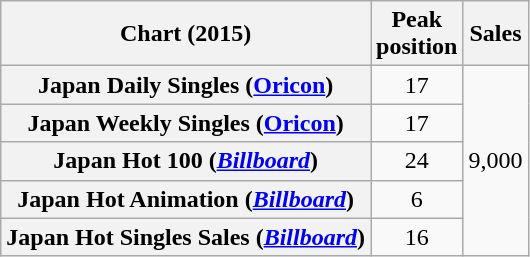<table class="wikitable sortable plainrowheaders" style="text-align:center;">
<tr>
<th scope="col">Chart (2015)</th>
<th scope="col">Peak<br>position</th>
<th scope="col">Sales</th>
</tr>
<tr>
<th scope="row">Japan Daily Singles (<a href='#'>Oricon</a>)</th>
<td style="text-align:center;">17</td>
<td rowspan="6" style="text-align:left;">9,000</td>
</tr>
<tr>
<th scope="row">Japan Weekly Singles (<a href='#'>Oricon</a>)</th>
<td style="text-align:center;">17</td>
</tr>
<tr>
<th scope="row">Japan Hot 100 (<em><a href='#'>Billboard</a></em>)</th>
<td style="text-align:center;">24</td>
</tr>
<tr>
<th scope="row">Japan Hot Animation (<em><a href='#'>Billboard</a></em>)</th>
<td style="text-align:center;">6</td>
</tr>
<tr>
<th scope="row">Japan Hot Singles Sales (<em><a href='#'>Billboard</a></em>)</th>
<td style="text-align:center;">16</td>
</tr>
</table>
